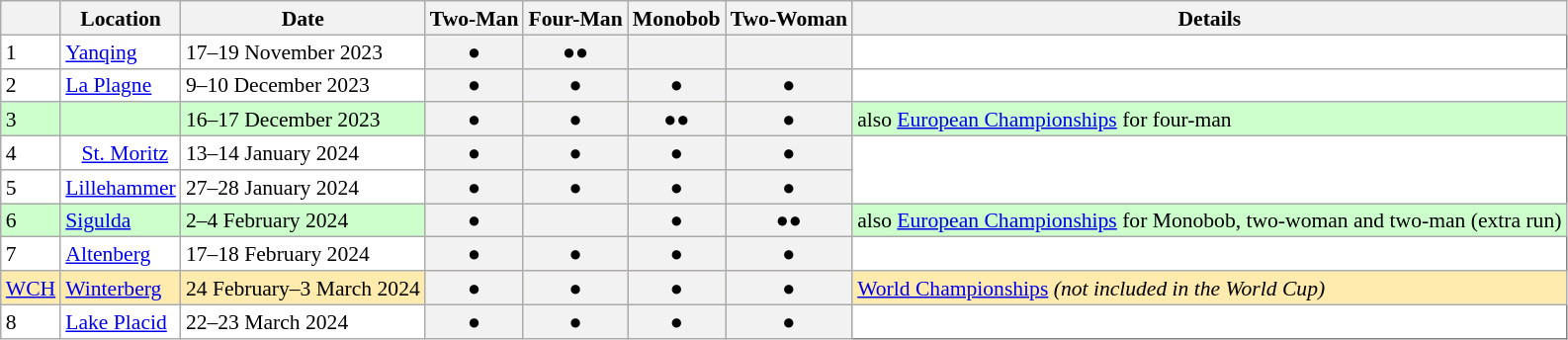<table class="wikitable plainrowheaders" style="background:#fff; font-size:90%; line-height:16px; border:grey solid 1px; border-collapse:collapse;">
<tr>
<th></th>
<th>Location</th>
<th>Date</th>
<th>Two-Man</th>
<th>Four-Man</th>
<th>Monobob</th>
<th>Two-Woman</th>
<th>Details</th>
</tr>
<tr>
<td>1</td>
<td style="text-align:left"> <a href='#'>Yanqing</a></td>
<td style="text-align:left">17–19 November 2023</td>
<th>●</th>
<th>●●</th>
<th></th>
<th></th>
</tr>
<tr>
<td>2</td>
<td style="text-align:left"> <a href='#'>La Plagne</a></td>
<td style="text-align:left">9–10 December 2023</td>
<th>●</th>
<th>●</th>
<th>●</th>
<th>●</th>
<td></td>
</tr>
<tr style="background:#CCFFCC">
<td>3</td>
<td style="text-align:left"></td>
<td style="text-align:left">16–17 December 2023</td>
<th>●</th>
<th>●</th>
<th>●●</th>
<th>●</th>
<td>also <a href='#'>European Championships</a> for four-man</td>
</tr>
<tr>
<td>4</td>
<td style="text-align:left">   <a href='#'>St. Moritz</a></td>
<td style="text-align:left">13–14 January 2024</td>
<th>●</th>
<th>●</th>
<th>●</th>
<th>●</th>
</tr>
<tr>
<td>5</td>
<td style="text-align:left"> <a href='#'>Lillehammer</a></td>
<td style="text-align:left">27–28 January 2024</td>
<th>●</th>
<th>●</th>
<th>●</th>
<th>●</th>
</tr>
<tr style="background:#CCFFCC">
<td>6</td>
<td style="text-align:left"> <a href='#'>Sigulda</a></td>
<td style="text-align:left">2–4 February 2024</td>
<th>●</th>
<th></th>
<th>●</th>
<th>●●</th>
<td>also <a href='#'>European Championships</a> for Monobob, two-woman and two-man (extra run)</td>
</tr>
<tr>
<td>7</td>
<td style="text-align:left"> <a href='#'>Altenberg</a></td>
<td style="text-align:left">17–18 February 2024</td>
<th>●</th>
<th>●</th>
<th>●</th>
<th>●</th>
</tr>
<tr style="background:#FFEBAD">
<td><a href='#'>WCH</a></td>
<td style="text-align:left"> <a href='#'>Winterberg</a></td>
<td style="text-align:left">24 February–3 March 2024</td>
<th>●</th>
<th>●</th>
<th>●</th>
<th>●</th>
<td><a href='#'>World Championships</a> <em>(not included in the World Cup)</em></td>
</tr>
<tr>
<td>8</td>
<td style="text-align:left"> <a href='#'>Lake Placid</a></td>
<td style="text-align:left">22–23 March 2024</td>
<th>●</th>
<th>●</th>
<th>●</th>
<th>●</th>
</tr>
</table>
